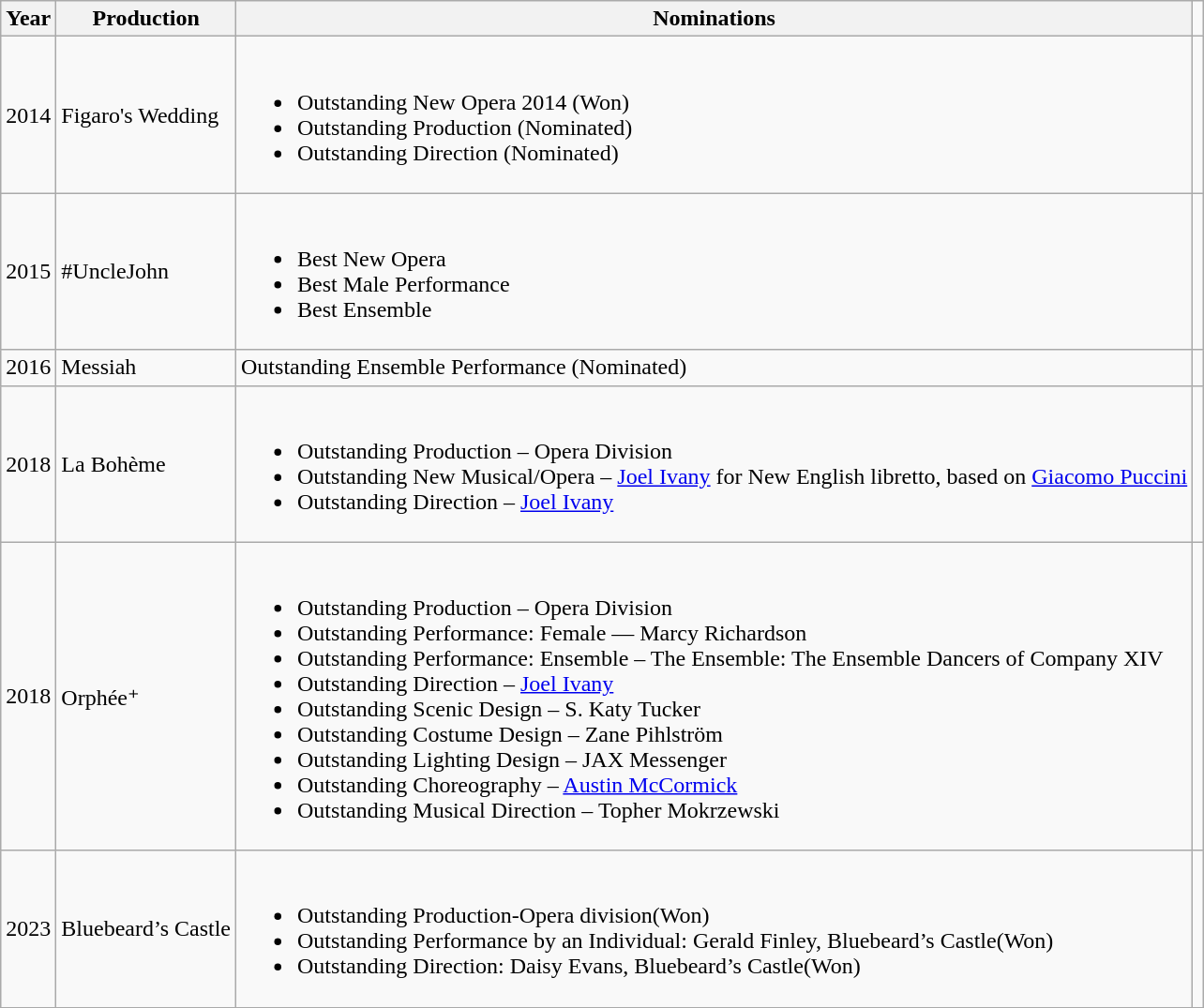<table class="wikitable mw-collapsible mw-collapsed">
<tr>
<th>Year</th>
<th>Production</th>
<th>Nominations</th>
</tr>
<tr>
<td>2014</td>
<td>Figaro's Wedding </td>
<td><br><ul><li>Outstanding New Opera 2014 (Won)</li><li>Outstanding Production (Nominated)</li><li>Outstanding Direction (Nominated)</li></ul></td>
<td></td>
</tr>
<tr>
<td>2015</td>
<td>#UncleJohn</td>
<td><br><ul><li>Best New Opera</li><li>Best Male Performance</li><li>Best Ensemble</li></ul></td>
<td></td>
</tr>
<tr>
<td>2016</td>
<td>Messiah</td>
<td>Outstanding Ensemble Performance (Nominated)</td>
<td></td>
</tr>
<tr>
<td>2018</td>
<td>La Bohème</td>
<td><br><ul><li>Outstanding Production – Opera Division</li><li>Outstanding New Musical/Opera – <a href='#'>Joel Ivany</a> for New English libretto, based on <a href='#'>Giacomo Puccini</a></li><li>Outstanding Direction – <a href='#'>Joel Ivany</a></li></ul></td>
<td></td>
</tr>
<tr>
<td>2018</td>
<td>Orphée⁺</td>
<td><br><ul><li>Outstanding Production – Opera Division</li><li>Outstanding Performance: Female — Marcy Richardson</li><li>Outstanding Performance: Ensemble – The Ensemble: The Ensemble Dancers of Company XIV</li><li>Outstanding Direction – <a href='#'>Joel Ivany</a></li><li>Outstanding Scenic Design – S. Katy Tucker</li><li>Outstanding Costume Design – Zane Pihlström</li><li>Outstanding Lighting Design – JAX Messenger</li><li>Outstanding Choreography – <a href='#'>Austin McCormick</a></li><li>Outstanding Musical Direction – Topher Mokrzewski</li></ul></td>
<td></td>
</tr>
<tr>
<td>2023</td>
<td>Bluebeard’s Castle</td>
<td><br><ul><li>Outstanding Production-Opera division(Won)</li><li>Outstanding Performance by an Individual: Gerald Finley, Bluebeard’s Castle(Won)</li><li>Outstanding Direction: Daisy Evans, Bluebeard’s Castle(Won)</li></ul></td>
</tr>
</table>
